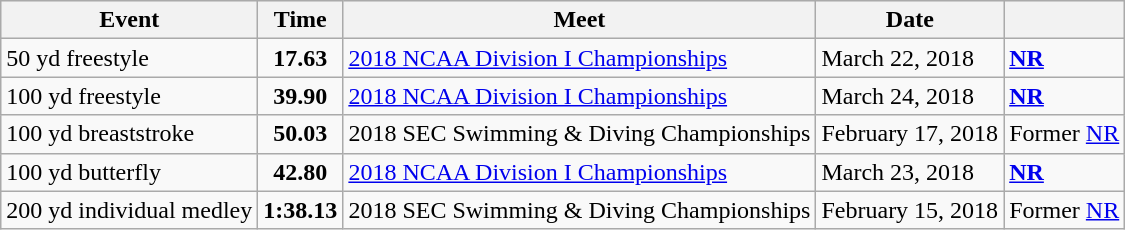<table class="wikitable">
<tr bgcolor="#eeeeee">
<th>Event</th>
<th>Time</th>
<th>Meet</th>
<th>Date</th>
<th></th>
</tr>
<tr>
<td>50 yd freestyle</td>
<td style="text-align:center;"><strong>17.63</strong></td>
<td><a href='#'>2018 NCAA Division I Championships</a></td>
<td>March 22, 2018</td>
<td><strong><a href='#'>NR</a></strong></td>
</tr>
<tr>
<td>100 yd freestyle</td>
<td style="text-align:center;"><strong>39.90</strong></td>
<td><a href='#'>2018 NCAA Division I Championships</a></td>
<td>March 24, 2018</td>
<td><strong><a href='#'>NR</a></strong></td>
</tr>
<tr>
<td>100 yd breaststroke</td>
<td style="text-align:center;"><strong>50.03</strong></td>
<td>2018 SEC Swimming & Diving Championships</td>
<td>February 17, 2018</td>
<td>Former <a href='#'>NR</a></td>
</tr>
<tr>
<td>100 yd butterfly</td>
<td style="text-align:center;"><strong>42.80</strong></td>
<td><a href='#'>2018 NCAA Division I Championships</a></td>
<td>March 23, 2018</td>
<td><strong><a href='#'>NR</a></strong></td>
</tr>
<tr>
<td>200 yd individual medley</td>
<td style="text-align:center;"><strong>1:38.13</strong></td>
<td>2018 SEC Swimming & Diving Championships</td>
<td>February 15, 2018</td>
<td>Former <a href='#'>NR</a></td>
</tr>
</table>
